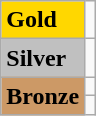<table class="wikitable">
<tr>
<td bgcolor="gold"><strong>Gold</strong></td>
<td></td>
</tr>
<tr>
<td bgcolor="silver"><strong>Silver</strong></td>
<td></td>
</tr>
<tr>
<td rowspan="2" bgcolor="#cc9966"><strong>Bronze</strong></td>
<td></td>
</tr>
<tr>
<td></td>
</tr>
</table>
